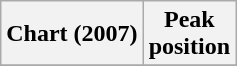<table class="wikitable sortable plainrowheaders" style="text-align:center">
<tr>
<th scope="col">Chart (2007)</th>
<th scope="col">Peak<br>position</th>
</tr>
<tr>
</tr>
</table>
